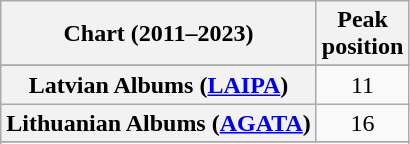<table class="wikitable sortable plainrowheaders" style="text-align:center">
<tr>
<th scope="col">Chart (2011–2023)</th>
<th scope="col">Peak<br>position</th>
</tr>
<tr>
</tr>
<tr>
</tr>
<tr>
</tr>
<tr>
</tr>
<tr>
</tr>
<tr>
</tr>
<tr>
</tr>
<tr>
</tr>
<tr>
</tr>
<tr>
</tr>
<tr>
</tr>
<tr>
</tr>
<tr>
</tr>
<tr>
<th scope="row">Latvian Albums (<a href='#'>LAIPA</a>)</th>
<td>11</td>
</tr>
<tr>
<th scope="row">Lithuanian Albums (<a href='#'>AGATA</a>)</th>
<td>16</td>
</tr>
<tr>
</tr>
<tr>
</tr>
<tr>
</tr>
<tr>
</tr>
<tr>
</tr>
<tr>
</tr>
<tr>
</tr>
<tr>
</tr>
<tr>
</tr>
<tr>
</tr>
<tr>
</tr>
</table>
